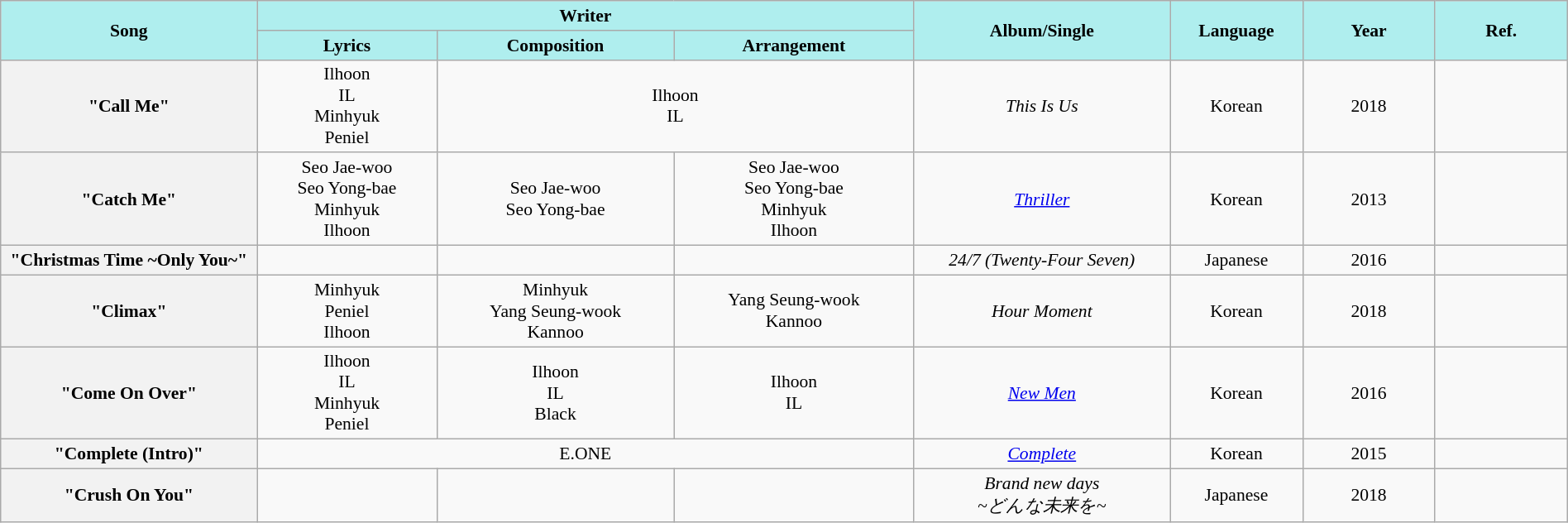<table class="wikitable" style="margin:0.5em auto; clear:both; font-size:.9em; text-align:center; width:100%">
<tr>
<th rowspan="2" style="width:200px; background:#AFEEEE;">Song</th>
<th colspan="3" style="width:700px; background:#AFEEEE;">Writer</th>
<th rowspan="2" style="width:200px; background:#AFEEEE;">Album/Single</th>
<th rowspan="2" style="width:100px; background:#AFEEEE;">Language</th>
<th rowspan="2" style="width:100px; background:#AFEEEE;">Year</th>
<th rowspan="2" style="width:100px; background:#AFEEEE;">Ref.</th>
</tr>
<tr>
<th style=background:#AFEEEE;">Lyrics</th>
<th style=background:#AFEEEE;">Composition</th>
<th style=background:#AFEEEE;">Arrangement</th>
</tr>
<tr>
<th>"Call Me"</th>
<td>Ilhoon<br>IL<br>Minhyuk<br>Peniel</td>
<td colspan="2">Ilhoon<br>IL</td>
<td><em>This Is Us</em></td>
<td>Korean</td>
<td>2018</td>
<td></td>
</tr>
<tr>
<th scope="row">"Catch Me"</th>
<td>Seo Jae-woo<br>Seo Yong-bae<br>Minhyuk<br>Ilhoon</td>
<td>Seo Jae-woo<br>Seo Yong-bae</td>
<td>Seo Jae-woo<br>Seo Yong-bae<br>Minhyuk<br>Ilhoon</td>
<td><em><a href='#'>Thriller</a></em></td>
<td>Korean</td>
<td>2013</td>
<td></td>
</tr>
<tr>
<th scope="row">"Christmas Time ~Only You~"</th>
<td></td>
<td></td>
<td></td>
<td><em>24/7 (Twenty-Four Seven)</em></td>
<td>Japanese</td>
<td>2016</td>
<td></td>
</tr>
<tr>
<th scope="row">"Climax" </th>
<td>Minhyuk<br>Peniel<br>Ilhoon</td>
<td>Minhyuk<br>Yang Seung-wook<br>Kannoo</td>
<td>Yang Seung-wook<br>Kannoo</td>
<td><em>Hour Moment</em></td>
<td>Korean</td>
<td>2018</td>
<td></td>
</tr>
<tr>
<th scope="row">"Come On Over" </th>
<td>Ilhoon<br>IL<br>Minhyuk<br>Peniel</td>
<td>Ilhoon<br>IL<br>Black</td>
<td>Ilhoon<br>IL</td>
<td><em><a href='#'>New Men</a></em></td>
<td>Korean</td>
<td>2016</td>
<td></td>
</tr>
<tr>
<th scope="row">"Complete (Intro)"</th>
<td colspan="3">E.ONE</td>
<td><em><a href='#'>Complete</a></em></td>
<td>Korean</td>
<td>2015</td>
<td></td>
</tr>
<tr>
<th scope="row">"Crush On You"</th>
<td></td>
<td></td>
<td></td>
<td><em>Brand new days <br>~どんな未来を~</em></td>
<td>Japanese</td>
<td>2018</td>
<td></td>
</tr>
</table>
